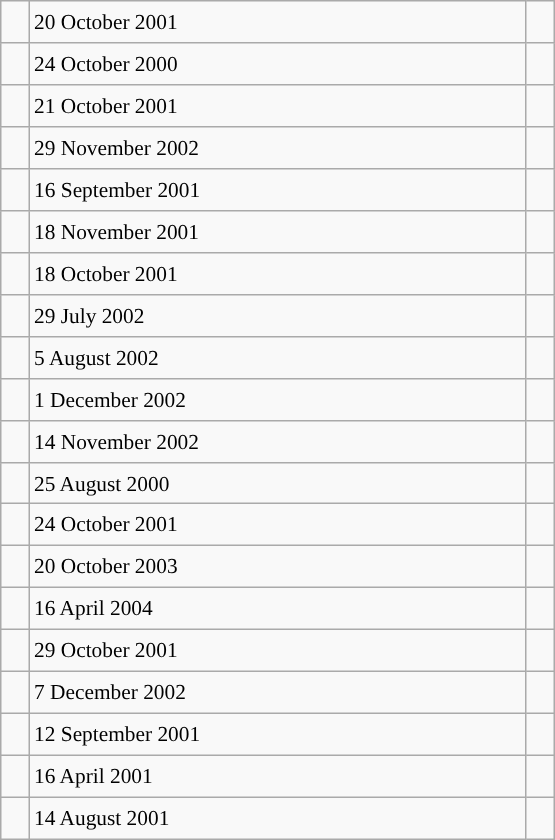<table class="wikitable" style="font-size: 89%; float: left; width: 26em; margin-right: 1em; height: 560px;">
<tr>
<td></td>
<td>20 October 2001</td>
<td></td>
</tr>
<tr>
<td></td>
<td>24 October 2000</td>
<td></td>
</tr>
<tr>
<td></td>
<td>21 October 2001</td>
<td></td>
</tr>
<tr>
<td></td>
<td>29 November 2002</td>
<td></td>
</tr>
<tr>
<td></td>
<td>16 September 2001</td>
<td></td>
</tr>
<tr>
<td></td>
<td>18 November 2001</td>
<td></td>
</tr>
<tr>
<td></td>
<td>18 October 2001</td>
<td></td>
</tr>
<tr>
<td></td>
<td>29 July 2002</td>
<td></td>
</tr>
<tr>
<td></td>
<td>5 August 2002</td>
<td></td>
</tr>
<tr>
<td></td>
<td>1 December 2002</td>
<td></td>
</tr>
<tr>
<td></td>
<td>14 November 2002</td>
<td></td>
</tr>
<tr>
<td></td>
<td>25 August 2000</td>
<td></td>
</tr>
<tr>
<td></td>
<td>24 October 2001</td>
<td></td>
</tr>
<tr>
<td></td>
<td>20 October 2003</td>
<td></td>
</tr>
<tr>
<td></td>
<td>16 April 2004</td>
<td></td>
</tr>
<tr>
<td></td>
<td>29 October 2001</td>
<td></td>
</tr>
<tr>
<td></td>
<td>7 December 2002</td>
<td></td>
</tr>
<tr>
<td></td>
<td>12 September 2001</td>
<td></td>
</tr>
<tr>
<td></td>
<td>16 April 2001</td>
<td></td>
</tr>
<tr>
<td></td>
<td>14 August 2001</td>
<td></td>
</tr>
</table>
